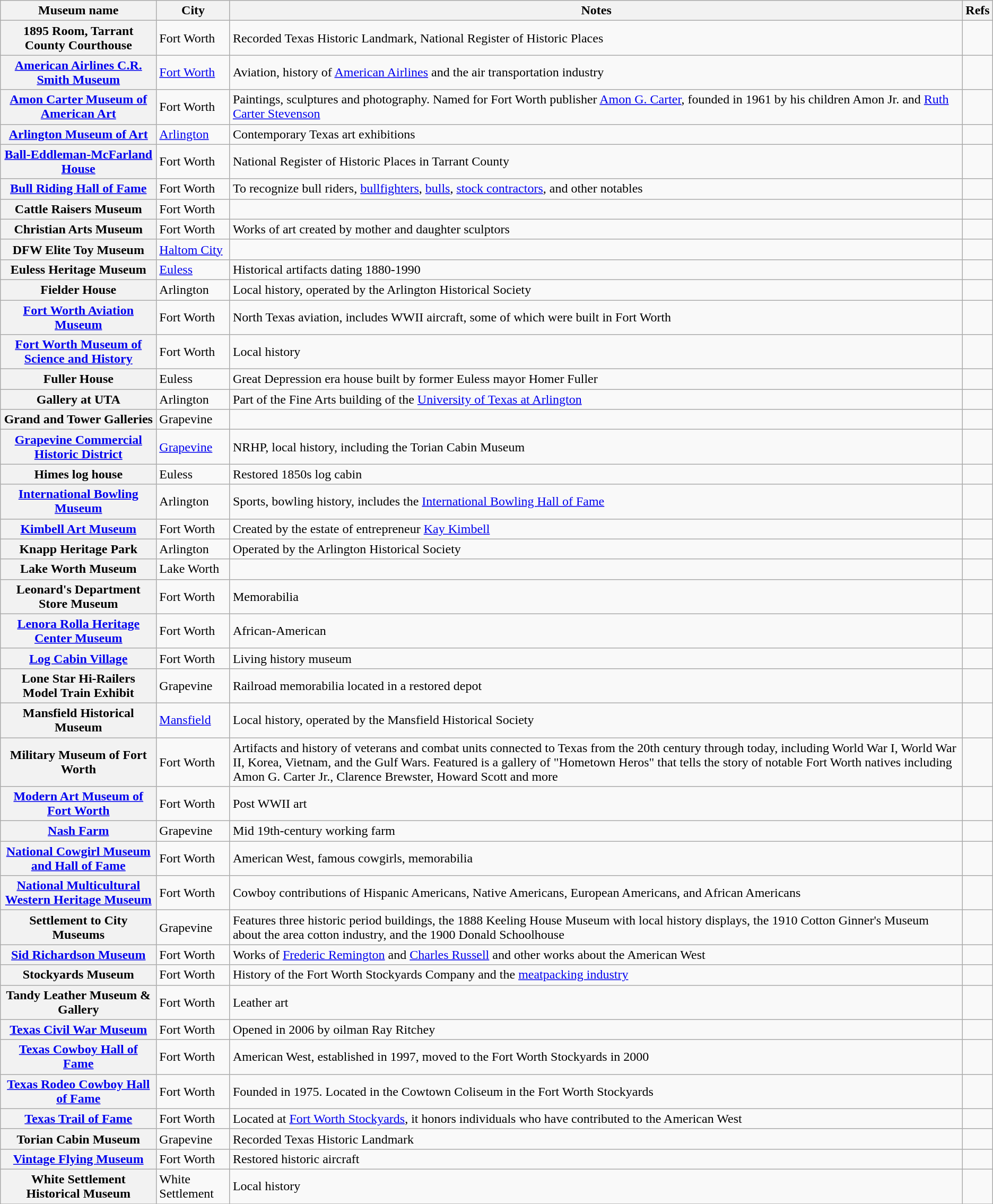<table class="wikitable sortable plainrowheaders">
<tr>
<th scope="col">Museum name</th>
<th scope="col">City</th>
<th scope="col">Notes</th>
<th scope="col" class="unsortable">Refs</th>
</tr>
<tr>
<th scope="row">1895 Room, Tarrant County Courthouse</th>
<td>Fort Worth</td>
<td>Recorded Texas Historic Landmark, National Register of Historic Places</td>
<td align="center"></td>
</tr>
<tr>
<th scope="row"><a href='#'>American Airlines C.R. Smith Museum</a></th>
<td><a href='#'>Fort Worth</a></td>
<td>Aviation, history of <a href='#'>American Airlines</a> and the air transportation industry</td>
<td align="center"></td>
</tr>
<tr>
<th scope="row"><a href='#'>Amon Carter Museum of American Art</a></th>
<td>Fort Worth</td>
<td>Paintings, sculptures and photography. Named for Fort Worth publisher <a href='#'>Amon G. Carter</a>, founded in 1961 by his children Amon Jr. and <a href='#'>Ruth Carter Stevenson</a></td>
<td align="center"></td>
</tr>
<tr>
<th scope="row"><a href='#'>Arlington Museum of Art</a></th>
<td><a href='#'>Arlington</a></td>
<td>Contemporary Texas art exhibitions</td>
<td align="center"></td>
</tr>
<tr>
<th scope="row"><a href='#'>Ball-Eddleman-McFarland House</a></th>
<td>Fort Worth</td>
<td>National Register of Historic Places in Tarrant County</td>
<td align="center"></td>
</tr>
<tr>
<th scope="row"><a href='#'>Bull Riding Hall of Fame</a></th>
<td>Fort Worth</td>
<td>To recognize bull riders, <a href='#'>bullfighters</a>, <a href='#'>bulls</a>, <a href='#'>stock contractors</a>, and other notables</td>
<td align="center"></td>
</tr>
<tr>
<th scope="row">Cattle Raisers Museum</th>
<td>Fort Worth</td>
<td></td>
<td align="center"></td>
</tr>
<tr>
<th scope="row">Christian Arts Museum</th>
<td>Fort Worth</td>
<td>Works of art created by mother and daughter sculptors</td>
<td align="center"></td>
</tr>
<tr>
<th scope="row">DFW Elite Toy Museum</th>
<td><a href='#'>Haltom City</a></td>
<td></td>
<td align="center"></td>
</tr>
<tr>
<th scope="row">Euless Heritage Museum</th>
<td><a href='#'>Euless</a></td>
<td>Historical artifacts dating 1880-1990</td>
<td align="center"></td>
</tr>
<tr>
<th scope="row">Fielder House</th>
<td>Arlington</td>
<td>Local history, operated by the Arlington Historical Society</td>
<td align="center"></td>
</tr>
<tr>
<th scope="row"><a href='#'>Fort Worth Aviation Museum</a></th>
<td>Fort Worth</td>
<td>North Texas aviation, includes WWII aircraft, some of which were built in Fort Worth</td>
<td align="center"></td>
</tr>
<tr>
<th scope="row"><a href='#'>Fort Worth Museum of Science and History</a></th>
<td>Fort Worth</td>
<td>Local history</td>
<td align="center"></td>
</tr>
<tr>
<th scope="row">Fuller House</th>
<td>Euless</td>
<td>Great Depression era house built by former Euless mayor Homer Fuller</td>
<td align="center"></td>
</tr>
<tr>
<th scope="row">Gallery at UTA</th>
<td>Arlington</td>
<td>Part of the Fine Arts building of the <a href='#'>University of Texas at Arlington</a></td>
<td align="center"></td>
</tr>
<tr>
<th scope="row">Grand and Tower Galleries</th>
<td>Grapevine</td>
<td></td>
<td align="center"></td>
</tr>
<tr>
<th scope="row"><a href='#'>Grapevine Commercial Historic District</a></th>
<td><a href='#'>Grapevine</a></td>
<td>NRHP, local history, including the Torian Cabin Museum</td>
<td align="center"></td>
</tr>
<tr>
<th scope="row">Himes log house</th>
<td>Euless</td>
<td>Restored 1850s log cabin</td>
<td align="center"></td>
</tr>
<tr>
<th scope="row"><a href='#'>International Bowling Museum</a></th>
<td>Arlington</td>
<td>Sports, bowling history, includes the <a href='#'>International Bowling Hall of Fame</a></td>
<td align="center"></td>
</tr>
<tr>
<th scope="row"><a href='#'>Kimbell Art Museum</a></th>
<td>Fort Worth</td>
<td>Created by the estate of entrepreneur <a href='#'>Kay Kimbell</a></td>
<td align="center"></td>
</tr>
<tr>
<th scope="row">Knapp Heritage Park</th>
<td>Arlington</td>
<td>Operated by the Arlington Historical Society</td>
<td align="center"></td>
</tr>
<tr>
<th scope="row">Lake Worth Museum</th>
<td>Lake Worth</td>
<td></td>
<td align="center"></td>
</tr>
<tr>
<th scope="row">Leonard's Department Store Museum</th>
<td>Fort Worth</td>
<td>Memorabilia</td>
<td align="center"></td>
</tr>
<tr>
<th scope="row"><a href='#'>Lenora Rolla Heritage Center Museum</a></th>
<td>Fort Worth</td>
<td>African-American</td>
<td align="center"></td>
</tr>
<tr>
<th scope="row"><a href='#'>Log Cabin Village</a></th>
<td>Fort Worth</td>
<td>Living history museum</td>
<td align="center"></td>
</tr>
<tr>
<th scope="row">Lone Star Hi-Railers Model Train Exhibit</th>
<td>Grapevine</td>
<td>Railroad memorabilia located in a restored depot</td>
<td align="center"></td>
</tr>
<tr>
<th scope="row">Mansfield Historical Museum</th>
<td><a href='#'>Mansfield</a></td>
<td>Local history, operated by the Mansfield Historical Society</td>
<td align="center"></td>
</tr>
<tr>
<th scope="row">Military Museum of Fort Worth</th>
<td>Fort Worth</td>
<td>Artifacts and history of veterans and combat units connected to Texas from the 20th century through today, including World War I, World War II, Korea, Vietnam, and the Gulf Wars. Featured is a gallery of "Hometown Heros" that tells the story of notable Fort Worth natives including Amon G. Carter Jr., Clarence Brewster, Howard Scott and more</td>
<td align="center"></td>
</tr>
<tr>
<th scope="row"><a href='#'>Modern Art Museum of Fort Worth</a></th>
<td>Fort Worth</td>
<td>Post WWII art</td>
<td align="center"></td>
</tr>
<tr>
<th scope="row"><a href='#'>Nash Farm</a></th>
<td>Grapevine</td>
<td>Mid 19th-century working farm</td>
<td align="center"></td>
</tr>
<tr>
<th scope="row"><a href='#'>National Cowgirl Museum and Hall of Fame</a></th>
<td>Fort Worth</td>
<td>American West, famous cowgirls, memorabilia</td>
<td align="center"></td>
</tr>
<tr>
<th scope="row"><a href='#'>National Multicultural Western Heritage Museum</a></th>
<td>Fort Worth</td>
<td>Cowboy contributions of Hispanic Americans, Native Americans, European Americans, and African Americans</td>
<td align="center"></td>
</tr>
<tr>
<th scope="row">Settlement to City Museums</th>
<td>Grapevine</td>
<td>Features three historic period buildings, the 1888 Keeling House Museum with local history displays, the 1910 Cotton Ginner's Museum about the area cotton industry, and the 1900 Donald Schoolhouse</td>
<td align="center"></td>
</tr>
<tr>
<th scope="row"><a href='#'>Sid Richardson Museum</a></th>
<td>Fort Worth</td>
<td>Works of <a href='#'>Frederic Remington</a> and <a href='#'>Charles Russell</a> and other works about the American West</td>
<td align="center"></td>
</tr>
<tr>
<th scope="row">Stockyards Museum</th>
<td>Fort Worth</td>
<td>History of the Fort Worth Stockyards Company and the <a href='#'>meatpacking industry</a></td>
<td align="center"></td>
</tr>
<tr>
<th scope="row">Tandy Leather Museum & Gallery</th>
<td>Fort Worth</td>
<td>Leather art</td>
<td align="center"></td>
</tr>
<tr>
<th scope="row"><a href='#'>Texas Civil War Museum</a></th>
<td>Fort Worth</td>
<td>Opened in 2006 by oilman Ray Ritchey</td>
<td align="center"></td>
</tr>
<tr>
<th scope="row"><a href='#'>Texas Cowboy Hall of Fame</a></th>
<td>Fort Worth</td>
<td>American West, established in 1997, moved to the Fort Worth Stockyards in 2000</td>
<td align="center"></td>
</tr>
<tr>
<th scope="row"><a href='#'>Texas Rodeo Cowboy Hall of Fame</a></th>
<td>Fort Worth</td>
<td>Founded in 1975. Located in the Cowtown Coliseum in the Fort Worth Stockyards</td>
<td align="center"></td>
</tr>
<tr>
<th scope="row"><a href='#'>Texas Trail of Fame</a></th>
<td>Fort Worth</td>
<td>Located at <a href='#'>Fort Worth Stockyards</a>, it honors individuals who have contributed to the American West</td>
<td align="center"></td>
</tr>
<tr>
<th scope="row">Torian Cabin Museum</th>
<td>Grapevine</td>
<td>Recorded Texas Historic Landmark</td>
<td align="center"></td>
</tr>
<tr>
<th scope="row"><a href='#'>Vintage Flying Museum</a></th>
<td>Fort Worth</td>
<td>Restored historic aircraft</td>
<td align="center"></td>
</tr>
<tr>
<th scope="row">White Settlement Historical Museum</th>
<td>White Settlement</td>
<td>Local history</td>
<td align="center"></td>
</tr>
<tr>
</tr>
</table>
